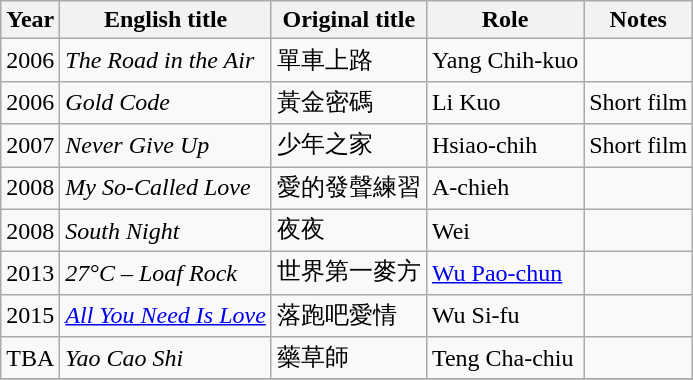<table class="wikitable sortable">
<tr>
<th>Year</th>
<th>English title</th>
<th>Original title</th>
<th>Role</th>
<th class="unsortable">Notes</th>
</tr>
<tr>
<td>2006</td>
<td><em>The Road in the Air</em></td>
<td>單車上路</td>
<td>Yang Chih-kuo</td>
<td></td>
</tr>
<tr>
<td>2006</td>
<td><em>Gold Code</em></td>
<td>黃金密碼</td>
<td>Li Kuo</td>
<td>Short film</td>
</tr>
<tr>
<td>2007</td>
<td><em>Never Give Up</em></td>
<td>少年之家</td>
<td>Hsiao-chih</td>
<td>Short film</td>
</tr>
<tr>
<td>2008</td>
<td><em>My So-Called Love</em></td>
<td>愛的發聲練習</td>
<td>A-chieh</td>
<td></td>
</tr>
<tr>
<td>2008</td>
<td><em>South Night</em></td>
<td>夜夜</td>
<td>Wei</td>
<td></td>
</tr>
<tr>
<td>2013</td>
<td><em>27°C – Loaf Rock</em></td>
<td>世界第一麥方</td>
<td><a href='#'>Wu Pao-chun</a></td>
<td></td>
</tr>
<tr>
<td>2015</td>
<td><em><a href='#'>All You Need Is Love</a></em></td>
<td>落跑吧愛情</td>
<td>Wu Si-fu</td>
<td></td>
</tr>
<tr>
<td>TBA</td>
<td><em>Yao Cao Shi</em></td>
<td>藥草師</td>
<td>Teng Cha-chiu</td>
<td></td>
</tr>
<tr>
</tr>
</table>
